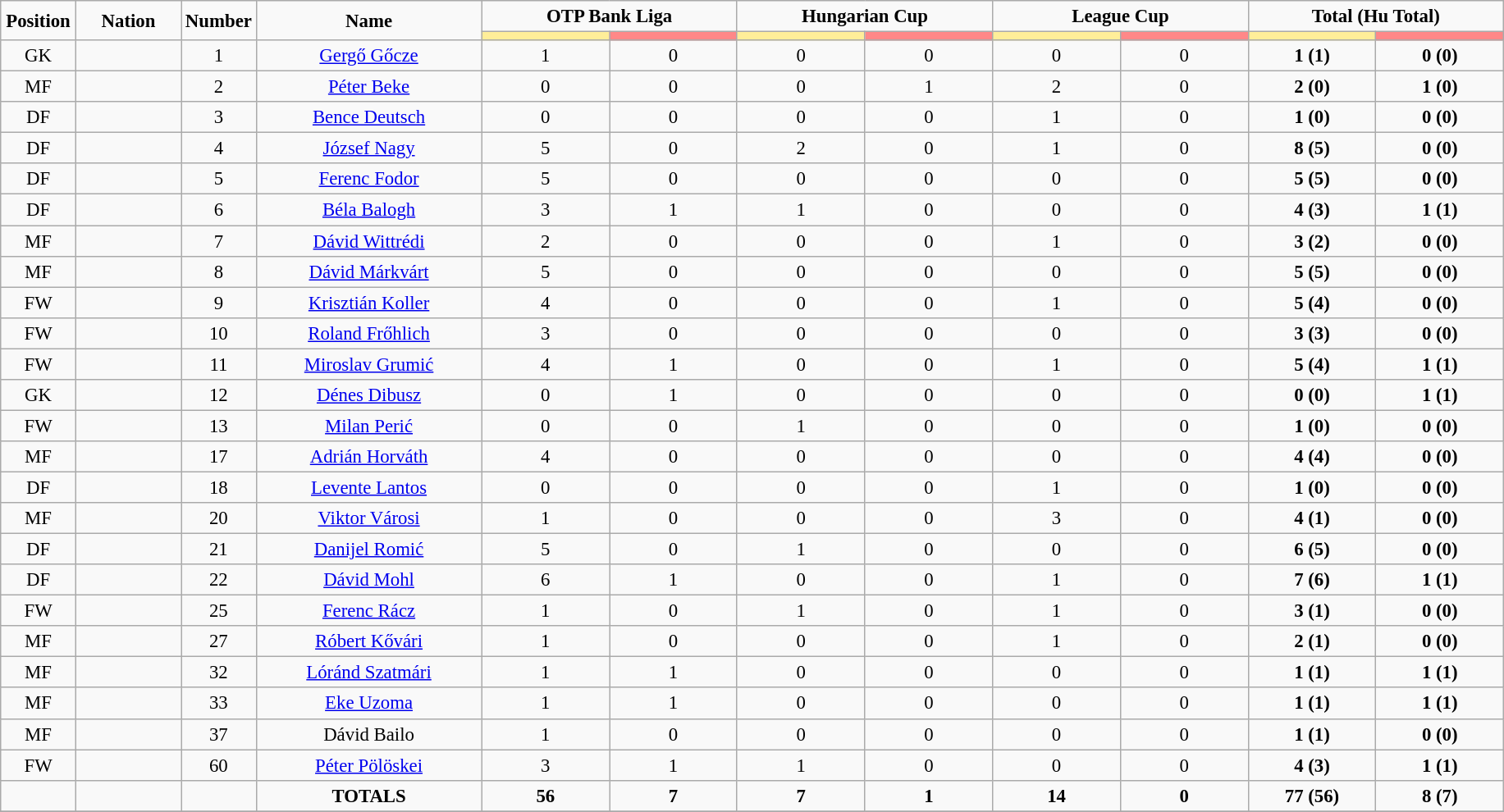<table class="wikitable" style="font-size: 95%; text-align: center;">
<tr>
<td rowspan="2" width="5%" align="center"><strong>Position</strong></td>
<td rowspan="2" width="7%" align="center"><strong>Nation</strong></td>
<td rowspan="2" width="5%" align="center"><strong>Number</strong></td>
<td rowspan="2" width="15%" align="center"><strong>Name</strong></td>
<td colspan="2" align="center"><strong>OTP Bank Liga</strong></td>
<td colspan="2" align="center"><strong>Hungarian Cup</strong></td>
<td colspan="2" align="center"><strong>League Cup</strong></td>
<td colspan="2" align="center"><strong>Total (Hu Total)</strong></td>
</tr>
<tr>
<th width=60 style="background: #FFEE99"></th>
<th width=60 style="background: #FF8888"></th>
<th width=60 style="background: #FFEE99"></th>
<th width=60 style="background: #FF8888"></th>
<th width=60 style="background: #FFEE99"></th>
<th width=60 style="background: #FF8888"></th>
<th width=60 style="background: #FFEE99"></th>
<th width=60 style="background: #FF8888"></th>
</tr>
<tr>
<td>GK</td>
<td></td>
<td>1</td>
<td><a href='#'>Gergő Gőcze</a></td>
<td>1</td>
<td>0</td>
<td>0</td>
<td>0</td>
<td>0</td>
<td>0</td>
<td><strong>1 (1)</strong></td>
<td><strong>0 (0)</strong></td>
</tr>
<tr>
<td>MF</td>
<td></td>
<td>2</td>
<td><a href='#'>Péter Beke</a></td>
<td>0</td>
<td>0</td>
<td>0</td>
<td>1</td>
<td>2</td>
<td>0</td>
<td><strong>2 (0)</strong></td>
<td><strong>1 (0)</strong></td>
</tr>
<tr>
<td>DF</td>
<td></td>
<td>3</td>
<td><a href='#'>Bence Deutsch</a></td>
<td>0</td>
<td>0</td>
<td>0</td>
<td>0</td>
<td>1</td>
<td>0</td>
<td><strong>1 (0)</strong></td>
<td><strong>0 (0)</strong></td>
</tr>
<tr>
<td>DF</td>
<td></td>
<td>4</td>
<td><a href='#'>József Nagy</a></td>
<td>5</td>
<td>0</td>
<td>2</td>
<td>0</td>
<td>1</td>
<td>0</td>
<td><strong>8 (5)</strong></td>
<td><strong>0 (0)</strong></td>
</tr>
<tr>
<td>DF</td>
<td></td>
<td>5</td>
<td><a href='#'>Ferenc Fodor</a></td>
<td>5</td>
<td>0</td>
<td>0</td>
<td>0</td>
<td>0</td>
<td>0</td>
<td><strong>5 (5)</strong></td>
<td><strong>0 (0)</strong></td>
</tr>
<tr>
<td>DF</td>
<td></td>
<td>6</td>
<td><a href='#'>Béla Balogh</a></td>
<td>3</td>
<td>1</td>
<td>1</td>
<td>0</td>
<td>0</td>
<td>0</td>
<td><strong>4 (3)</strong></td>
<td><strong>1 (1)</strong></td>
</tr>
<tr>
<td>MF</td>
<td></td>
<td>7</td>
<td><a href='#'>Dávid Wittrédi</a></td>
<td>2</td>
<td>0</td>
<td>0</td>
<td>0</td>
<td>1</td>
<td>0</td>
<td><strong>3 (2)</strong></td>
<td><strong>0 (0)</strong></td>
</tr>
<tr>
<td>MF</td>
<td></td>
<td>8</td>
<td><a href='#'>Dávid Márkvárt</a></td>
<td>5</td>
<td>0</td>
<td>0</td>
<td>0</td>
<td>0</td>
<td>0</td>
<td><strong>5 (5)</strong></td>
<td><strong>0 (0)</strong></td>
</tr>
<tr>
<td>FW</td>
<td></td>
<td>9</td>
<td><a href='#'>Krisztián Koller</a></td>
<td>4</td>
<td>0</td>
<td>0</td>
<td>0</td>
<td>1</td>
<td>0</td>
<td><strong>5 (4)</strong></td>
<td><strong>0 (0)</strong></td>
</tr>
<tr>
<td>FW</td>
<td></td>
<td>10</td>
<td><a href='#'>Roland Frőhlich</a></td>
<td>3</td>
<td>0</td>
<td>0</td>
<td>0</td>
<td>0</td>
<td>0</td>
<td><strong>3 (3)</strong></td>
<td><strong>0 (0)</strong></td>
</tr>
<tr>
<td>FW</td>
<td></td>
<td>11</td>
<td><a href='#'>Miroslav Grumić</a></td>
<td>4</td>
<td>1</td>
<td>0</td>
<td>0</td>
<td>1</td>
<td>0</td>
<td><strong>5 (4)</strong></td>
<td><strong>1 (1)</strong></td>
</tr>
<tr>
<td>GK</td>
<td></td>
<td>12</td>
<td><a href='#'>Dénes Dibusz</a></td>
<td>0</td>
<td>1</td>
<td>0</td>
<td>0</td>
<td>0</td>
<td>0</td>
<td><strong>0 (0)</strong></td>
<td><strong>1 (1)</strong></td>
</tr>
<tr>
<td>FW</td>
<td></td>
<td>13</td>
<td><a href='#'>Milan Perić</a></td>
<td>0</td>
<td>0</td>
<td>1</td>
<td>0</td>
<td>0</td>
<td>0</td>
<td><strong>1 (0)</strong></td>
<td><strong>0 (0)</strong></td>
</tr>
<tr>
<td>MF</td>
<td></td>
<td>17</td>
<td><a href='#'>Adrián Horváth</a></td>
<td>4</td>
<td>0</td>
<td>0</td>
<td>0</td>
<td>0</td>
<td>0</td>
<td><strong>4 (4)</strong></td>
<td><strong>0 (0)</strong></td>
</tr>
<tr>
<td>DF</td>
<td></td>
<td>18</td>
<td><a href='#'>Levente Lantos</a></td>
<td>0</td>
<td>0</td>
<td>0</td>
<td>0</td>
<td>1</td>
<td>0</td>
<td><strong>1 (0)</strong></td>
<td><strong>0 (0)</strong></td>
</tr>
<tr>
<td>MF</td>
<td></td>
<td>20</td>
<td><a href='#'>Viktor Városi</a></td>
<td>1</td>
<td>0</td>
<td>0</td>
<td>0</td>
<td>3</td>
<td>0</td>
<td><strong>4 (1)</strong></td>
<td><strong>0 (0)</strong></td>
</tr>
<tr>
<td>DF</td>
<td></td>
<td>21</td>
<td><a href='#'>Danijel Romić</a></td>
<td>5</td>
<td>0</td>
<td>1</td>
<td>0</td>
<td>0</td>
<td>0</td>
<td><strong>6 (5)</strong></td>
<td><strong>0 (0)</strong></td>
</tr>
<tr>
<td>DF</td>
<td></td>
<td>22</td>
<td><a href='#'>Dávid Mohl</a></td>
<td>6</td>
<td>1</td>
<td>0</td>
<td>0</td>
<td>1</td>
<td>0</td>
<td><strong>7 (6)</strong></td>
<td><strong>1 (1)</strong></td>
</tr>
<tr>
<td>FW</td>
<td></td>
<td>25</td>
<td><a href='#'>Ferenc Rácz</a></td>
<td>1</td>
<td>0</td>
<td>1</td>
<td>0</td>
<td>1</td>
<td>0</td>
<td><strong>3 (1)</strong></td>
<td><strong>0 (0)</strong></td>
</tr>
<tr>
<td>MF</td>
<td></td>
<td>27</td>
<td><a href='#'>Róbert Kővári</a></td>
<td>1</td>
<td>0</td>
<td>0</td>
<td>0</td>
<td>1</td>
<td>0</td>
<td><strong>2 (1)</strong></td>
<td><strong>0 (0)</strong></td>
</tr>
<tr>
<td>MF</td>
<td></td>
<td>32</td>
<td><a href='#'>Lóránd Szatmári</a></td>
<td>1</td>
<td>1</td>
<td>0</td>
<td>0</td>
<td>0</td>
<td>0</td>
<td><strong>1 (1)</strong></td>
<td><strong>1 (1)</strong></td>
</tr>
<tr>
<td>MF</td>
<td></td>
<td>33</td>
<td><a href='#'>Eke Uzoma</a></td>
<td>1</td>
<td>1</td>
<td>0</td>
<td>0</td>
<td>0</td>
<td>0</td>
<td><strong>1 (1)</strong></td>
<td><strong>1 (1)</strong></td>
</tr>
<tr>
<td>MF</td>
<td></td>
<td>37</td>
<td>Dávid Bailo</td>
<td>1</td>
<td>0</td>
<td>0</td>
<td>0</td>
<td>0</td>
<td>0</td>
<td><strong>1 (1)</strong></td>
<td><strong>0 (0)</strong></td>
</tr>
<tr>
<td>FW</td>
<td></td>
<td>60</td>
<td><a href='#'>Péter Pölöskei</a></td>
<td>3</td>
<td>1</td>
<td>1</td>
<td>0</td>
<td>0</td>
<td>0</td>
<td><strong>4 (3)</strong></td>
<td><strong>1 (1)</strong></td>
</tr>
<tr>
<td></td>
<td></td>
<td></td>
<td><strong>TOTALS</strong></td>
<td><strong>56</strong></td>
<td><strong>7</strong></td>
<td><strong>7</strong></td>
<td><strong>1</strong></td>
<td><strong>14</strong></td>
<td><strong>0</strong></td>
<td><strong>77 (56)</strong></td>
<td><strong>8 (7)</strong></td>
</tr>
<tr>
</tr>
</table>
